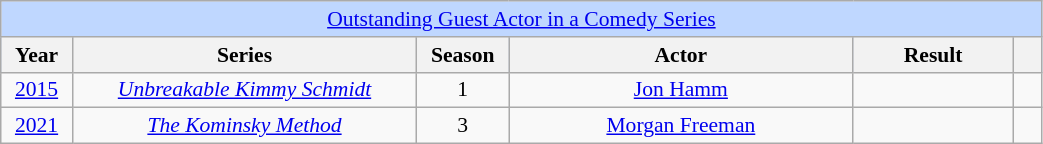<table class="wikitable plainrowheaders" style="text-align: center; font-size: 90%" width=55%>
<tr ---- bgcolor="#bfd7ff">
<td colspan=6 align=center><a href='#'>Outstanding Guest Actor in a Comedy Series</a></td>
</tr>
<tr ---- bgcolor="#bfd7ff">
<th scope="col" style="width:1%;">Year</th>
<th scope="col" style="width:12%;">Series</th>
<th scope="col" style="width:1%;">Season</th>
<th scope="col" style="width:12%;">Actor</th>
<th scope="col" style="width:5%;">Result</th>
<th scope="col" style="width:1%;"></th>
</tr>
<tr>
<td><a href='#'>2015</a></td>
<td><em><a href='#'>Unbreakable Kimmy Schmidt</a></em></td>
<td>1</td>
<td><a href='#'>Jon Hamm</a></td>
<td></td>
<td></td>
</tr>
<tr>
<td><a href='#'>2021</a></td>
<td><em><a href='#'>The Kominsky Method</a></em></td>
<td>3</td>
<td><a href='#'>Morgan Freeman</a></td>
<td></td>
<td></td>
</tr>
</table>
